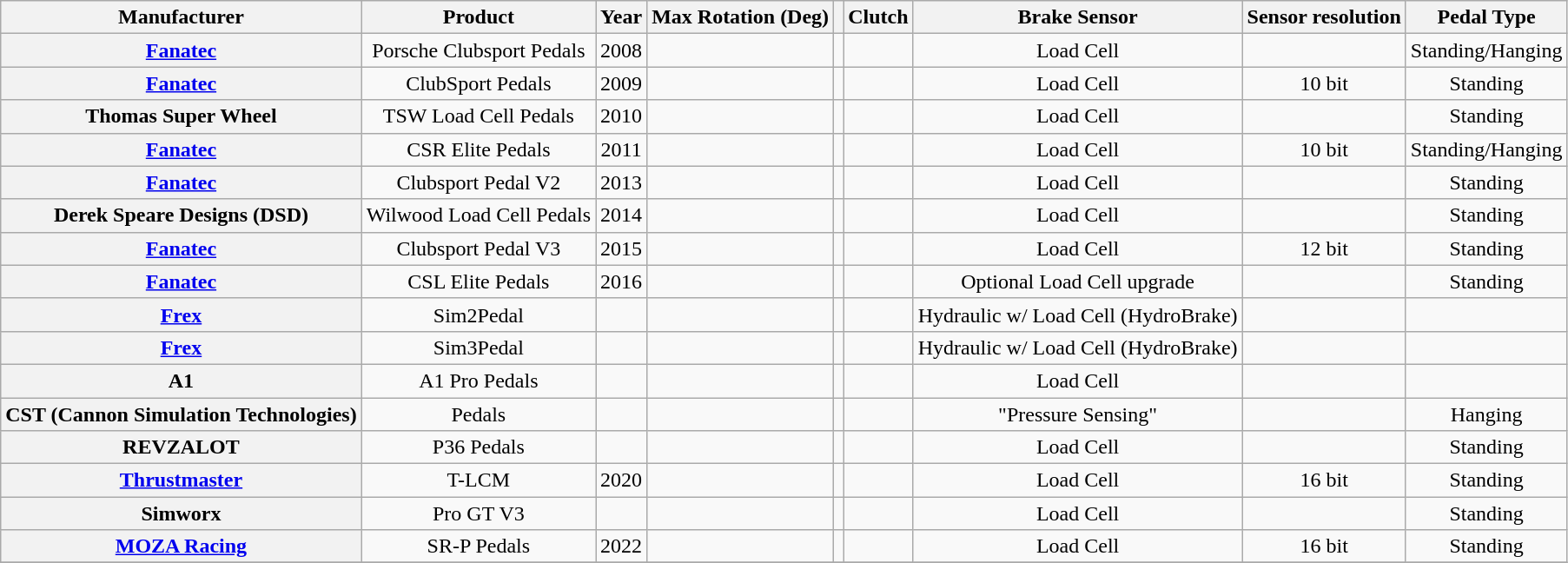<table class="wikitable sortable" style="text-align:center; width:auto;">
<tr>
<th scope="col">Manufacturer</th>
<th scope="col">Product</th>
<th scope="col">Year</th>
<th scope="col">Max Rotation (Deg)</th>
<th scope="col"></th>
<th scope="col">Clutch</th>
<th scope="col">Brake Sensor</th>
<th scope="col">Sensor resolution</th>
<th scope="col">Pedal Type</th>
</tr>
<tr>
<th scope="row"><a href='#'>Fanatec</a></th>
<td>Porsche Clubsport Pedals</td>
<td>2008</td>
<td></td>
<td></td>
<td></td>
<td>Load Cell</td>
<td></td>
<td>Standing/Hanging</td>
</tr>
<tr>
<th scope="row"><a href='#'>Fanatec</a> </th>
<td>ClubSport Pedals</td>
<td>2009</td>
<td></td>
<td></td>
<td></td>
<td>Load Cell</td>
<td>10 bit</td>
<td>Standing</td>
</tr>
<tr>
<th scope="row">Thomas Super Wheel</th>
<td>TSW Load Cell Pedals</td>
<td>2010</td>
<td></td>
<td></td>
<td></td>
<td>Load Cell</td>
<td></td>
<td>Standing</td>
</tr>
<tr>
<th scope="row"><a href='#'>Fanatec</a> </th>
<td>CSR Elite Pedals</td>
<td>2011</td>
<td></td>
<td></td>
<td></td>
<td>Load Cell</td>
<td>10 bit</td>
<td>Standing/Hanging</td>
</tr>
<tr>
<th scope="row"><a href='#'>Fanatec</a></th>
<td>Clubsport Pedal V2</td>
<td>2013</td>
<td></td>
<td></td>
<td></td>
<td>Load Cell</td>
<td></td>
<td>Standing</td>
</tr>
<tr>
<th scope="row">Derek Speare Designs (DSD)</th>
<td>Wilwood Load Cell Pedals</td>
<td>2014</td>
<td></td>
<td></td>
<td></td>
<td>Load Cell</td>
<td></td>
<td>Standing</td>
</tr>
<tr>
<th scope="row"><a href='#'>Fanatec</a></th>
<td>Clubsport Pedal V3</td>
<td>2015</td>
<td></td>
<td></td>
<td></td>
<td>Load Cell</td>
<td>12 bit</td>
<td>Standing</td>
</tr>
<tr>
<th scope="row"><a href='#'>Fanatec</a></th>
<td>CSL Elite Pedals</td>
<td>2016</td>
<td></td>
<td></td>
<td></td>
<td>Optional Load Cell upgrade</td>
<td></td>
<td>Standing</td>
</tr>
<tr>
<th scope="row"><a href='#'>Frex</a></th>
<td>Sim2Pedal</td>
<td></td>
<td></td>
<td></td>
<td></td>
<td>Hydraulic w/ Load Cell (HydroBrake)</td>
<td></td>
<td></td>
</tr>
<tr>
<th scope="row"><a href='#'>Frex</a></th>
<td>Sim3Pedal</td>
<td></td>
<td></td>
<td></td>
<td></td>
<td>Hydraulic w/ Load Cell (HydroBrake)</td>
<td></td>
<td></td>
</tr>
<tr>
<th scope="row">A1</th>
<td>A1 Pro Pedals</td>
<td></td>
<td></td>
<td></td>
<td></td>
<td>Load Cell</td>
<td></td>
<td></td>
</tr>
<tr>
<th scope="row">CST (Cannon Simulation Technologies)</th>
<td>Pedals</td>
<td></td>
<td></td>
<td></td>
<td></td>
<td>"Pressure Sensing"</td>
<td></td>
<td>Hanging</td>
</tr>
<tr>
<th scope="row">REVZALOT</th>
<td>P36 Pedals</td>
<td></td>
<td></td>
<td></td>
<td></td>
<td>Load Cell</td>
<td></td>
<td>Standing</td>
</tr>
<tr>
<th scope="row"><a href='#'>Thrustmaster</a></th>
<td>T-LCM</td>
<td>2020</td>
<td></td>
<td></td>
<td></td>
<td>Load Cell</td>
<td>16 bit</td>
<td>Standing</td>
</tr>
<tr>
<th scope="row">Simworx</th>
<td>Pro GT V3</td>
<td></td>
<td></td>
<td></td>
<td></td>
<td>Load Cell</td>
<td></td>
<td>Standing</td>
</tr>
<tr>
<th scope="row"><a href='#'>MOZA Racing</a></th>
<td>SR-P Pedals</td>
<td>2022</td>
<td></td>
<td></td>
<td></td>
<td>Load Cell</td>
<td>16 bit</td>
<td>Standing</td>
</tr>
<tr>
</tr>
</table>
